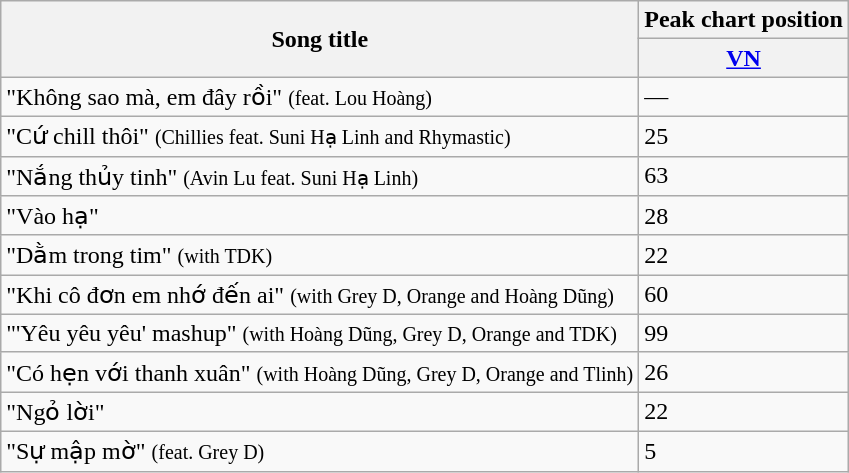<table class="wikitable">
<tr>
<th rowspan="2">Song title</th>
<th>Peak chart position</th>
</tr>
<tr>
<th><a href='#'>VN</a></th>
</tr>
<tr>
<td>"Không sao mà, em đây rồi" <small>(feat. Lou Hoàng)</small></td>
<td>—</td>
</tr>
<tr>
<td>"Cứ chill thôi" <small>(Chillies feat. Suni Hạ Linh and Rhymastic)</small></td>
<td>25</td>
</tr>
<tr>
<td>"Nắng thủy tinh" <small>(Avin Lu feat. Suni Hạ Linh)</small></td>
<td>63</td>
</tr>
<tr>
<td>"Vào hạ"</td>
<td>28</td>
</tr>
<tr>
<td>"Dằm trong tim" <small>(with TDK)</small></td>
<td>22</td>
</tr>
<tr>
<td>"Khi cô đơn em nhớ đến ai" <small>(with Grey D, Orange and Hoàng Dũng)</small></td>
<td>60</td>
</tr>
<tr>
<td>"'Yêu yêu yêu' mashup" <small>(with Hoàng Dũng, Grey D, Orange and TDK)</small></td>
<td>99</td>
</tr>
<tr>
<td>"Có hẹn với thanh xuân" <small>(with Hoàng Dũng, Grey D, Orange and Tlinh)</small></td>
<td>26</td>
</tr>
<tr>
<td>"Ngỏ lời"</td>
<td>22</td>
</tr>
<tr>
<td>"Sự mập mờ" <small>(feat. Grey D)</small></td>
<td>5</td>
</tr>
</table>
